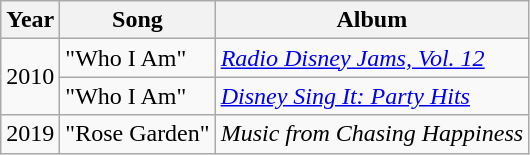<table class="wikitable">
<tr>
<th>Year</th>
<th>Song</th>
<th>Album</th>
</tr>
<tr>
<td rowspan="2">2010</td>
<td>"Who I Am"</td>
<td><em><a href='#'>Radio Disney Jams, Vol. 12</a></em> </td>
</tr>
<tr>
<td>"Who I Am"</td>
<td><em><a href='#'>Disney Sing It: Party Hits</a></em> </td>
</tr>
<tr>
<td>2019</td>
<td>"Rose Garden"</td>
<td><em>Music from Chasing Happiness</em></td>
</tr>
</table>
